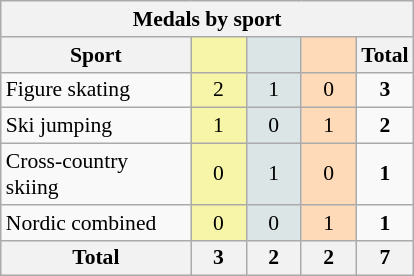<table class="wikitable" style="font-size:90%; text-align:center;">
<tr>
<th colspan=5>Medals by sport</th>
</tr>
<tr>
<th width=120>Sport</th>
<th scope="col" width=30 style="background:#F7F6A8;"></th>
<th scope="col" width=30 style="background:#DCE5E5;"></th>
<th scope="col" width=30 style="background:#FFDAB9;"></th>
<th width=30>Total</th>
</tr>
<tr>
<td align=left>Figure skating</td>
<td style="background:#F7F6A8;">2</td>
<td style="background:#DCE5E5;">1</td>
<td style="background:#FFDAB9;">0</td>
<td><strong>3</strong></td>
</tr>
<tr>
<td align=left>Ski jumping</td>
<td style="background:#F7F6A8;">1</td>
<td style="background:#DCE5E5;">0</td>
<td style="background:#FFDAB9;">1</td>
<td><strong>2</strong></td>
</tr>
<tr>
<td align=left>Cross-country skiing</td>
<td style="background:#F7F6A8;">0</td>
<td style="background:#DCE5E5;">1</td>
<td style="background:#FFDAB9;">0</td>
<td><strong>1</strong></td>
</tr>
<tr>
<td align=left>Nordic combined</td>
<td style="background:#F7F6A8;">0</td>
<td style="background:#DCE5E5;">0</td>
<td style="background:#FFDAB9;">1</td>
<td><strong>1</strong></td>
</tr>
<tr class="sortbottom">
<th>Total</th>
<th>3</th>
<th>2</th>
<th>2</th>
<th>7</th>
</tr>
</table>
